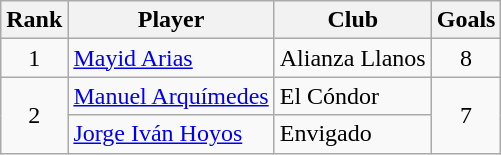<table class="wikitable" border="1">
<tr>
<th>Rank</th>
<th>Player</th>
<th>Club</th>
<th>Goals</th>
</tr>
<tr>
<td align=center>1</td>
<td> <a href='#'>Mayid Arias</a></td>
<td>Alianza Llanos</td>
<td align=center>8</td>
</tr>
<tr>
<td rowspan=2 align=center>2</td>
<td> <a href='#'>Manuel Arquímedes</a></td>
<td>El Cóndor</td>
<td rowspan=2 align=center>7</td>
</tr>
<tr>
<td> <a href='#'>Jorge Iván Hoyos</a></td>
<td>Envigado</td>
</tr>
</table>
